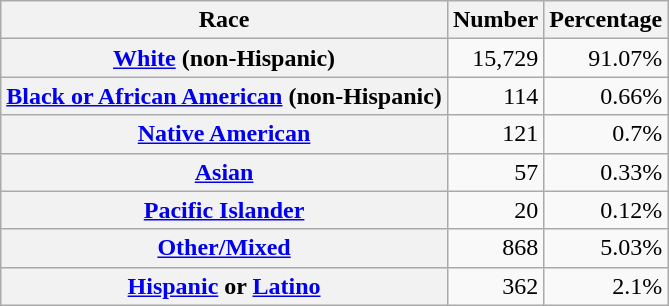<table class="wikitable" style="text-align:right">
<tr>
<th scope="col">Race</th>
<th scope="col">Number</th>
<th scope="col">Percentage</th>
</tr>
<tr>
<th scope="row"><a href='#'>White</a> (non-Hispanic)</th>
<td>15,729</td>
<td>91.07%</td>
</tr>
<tr>
<th scope="row"><a href='#'>Black or African American</a> (non-Hispanic)</th>
<td>114</td>
<td>0.66%</td>
</tr>
<tr>
<th scope="row"><a href='#'>Native American</a></th>
<td>121</td>
<td>0.7%</td>
</tr>
<tr>
<th scope="row"><a href='#'>Asian</a></th>
<td>57</td>
<td>0.33%</td>
</tr>
<tr>
<th scope="row"><a href='#'>Pacific Islander</a></th>
<td>20</td>
<td>0.12%</td>
</tr>
<tr>
<th scope="row"><a href='#'>Other/Mixed</a></th>
<td>868</td>
<td>5.03%</td>
</tr>
<tr>
<th scope="row"><a href='#'>Hispanic</a> or <a href='#'>Latino</a></th>
<td>362</td>
<td>2.1%</td>
</tr>
</table>
